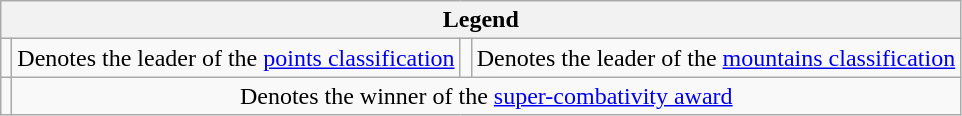<table class="wikitable">
<tr>
<th scope="col" colspan="4">Legend</th>
</tr>
<tr>
<td></td>
<td>Denotes the leader of the <a href='#'>points classification</a></td>
<td></td>
<td>Denotes the leader of the <a href='#'>mountains classification</a></td>
</tr>
<tr>
<td></td>
<td colspan="4" style="text-align:center;">Denotes the winner of the <a href='#'>super-combativity award</a></td>
</tr>
</table>
